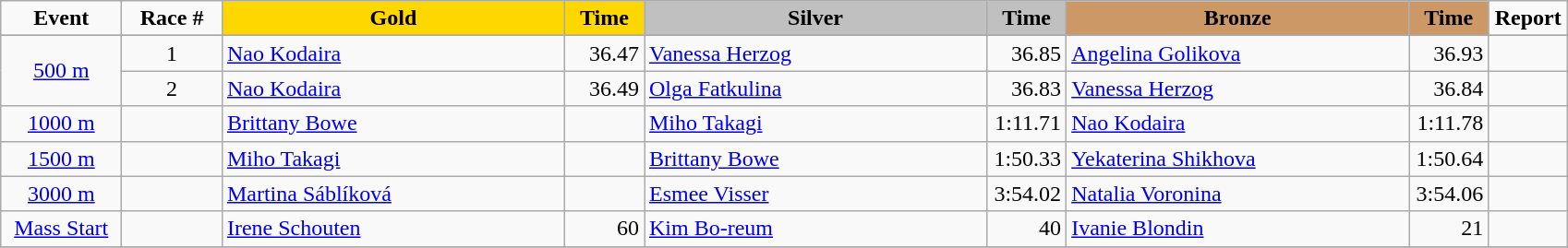<table class="wikitable">
<tr>
<td width="80" align="center"><strong>Event</strong></td>
<td width="65" align="center"><strong>Race #</strong></td>
<td width="240" bgcolor="gold"  align="center"><strong>Gold</strong></td>
<td width="50" bgcolor="gold" align="center"><strong>Time</strong></td>
<td width="240" bgcolor="silver"  align="center"><strong>Silver</strong></td>
<td width="50" bgcolor="silver" align="center"><strong>Time</strong></td>
<td width="240" bgcolor="#CC9966"  align="center"><strong>Bronze</strong></td>
<td width="50" bgcolor="#CC9966" align="center"><strong>Time</strong></td>
<td width="50" align="center"><strong>Report</strong></td>
</tr>
<tr bgcolor="#cccccc">
</tr>
<tr>
<td rowspan=2 align="center"><a href='#'>500 m</a></td>
<td align="center">1</td>
<td> <a href='#'>Nao Kodaira</a></td>
<td align="right">36.47</td>
<td> <a href='#'>Vanessa Herzog</a></td>
<td align="right">36.85</td>
<td> <a href='#'>Angelina Golikova</a></td>
<td align="right">36.93</td>
<td align="center"></td>
</tr>
<tr>
<td align="center">2</td>
<td> <a href='#'>Nao Kodaira</a></td>
<td align="right">36.49</td>
<td> <a href='#'>Olga Fatkulina</a></td>
<td align="right">36.83</td>
<td> <a href='#'>Vanessa Herzog</a></td>
<td align="right">36.84</td>
<td align="center"></td>
</tr>
<tr>
<td align="center"><a href='#'>1000 m</a></td>
<td align="center"></td>
<td> <a href='#'>Brittany Bowe</a></td>
<td align="right"></td>
<td> <a href='#'>Miho Takagi</a></td>
<td align="right">1:11.71</td>
<td> <a href='#'>Nao Kodaira</a></td>
<td align="right">1:11.78</td>
<td align="center"></td>
</tr>
<tr>
<td align="center"><a href='#'>1500 m</a></td>
<td align="center"></td>
<td> <a href='#'>Miho Takagi</a></td>
<td align="right"></td>
<td> <a href='#'>Brittany Bowe</a></td>
<td align="right">1:50.33</td>
<td> <a href='#'>Yekaterina Shikhova</a></td>
<td align="right">1:50.64</td>
<td align="center"></td>
</tr>
<tr>
<td align="center"><a href='#'>3000 m</a></td>
<td align="center"></td>
<td> <a href='#'>Martina Sáblíková</a></td>
<td align="right"></td>
<td> <a href='#'>Esmee Visser</a></td>
<td align="right">3:54.02</td>
<td> <a href='#'>Natalia Voronina</a></td>
<td align="right">3:54.06</td>
<td align="center"></td>
</tr>
<tr>
<td align="center"><a href='#'>Mass Start</a></td>
<td align="center"></td>
<td> <a href='#'>Irene Schouten</a></td>
<td align="right">60</td>
<td> <a href='#'>Kim Bo-reum</a></td>
<td align="right">40</td>
<td> <a href='#'>Ivanie Blondin</a></td>
<td align="right">21</td>
<td align="center"></td>
</tr>
<tr>
</tr>
</table>
